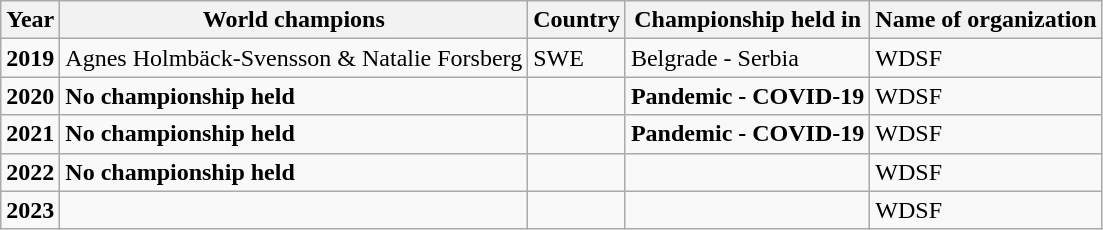<table class="wikitable">
<tr>
<th>Year</th>
<th>World champions</th>
<th>Country</th>
<th>Championship held in</th>
<th>Name of organization</th>
</tr>
<tr>
<td><strong>2019</strong></td>
<td>Agnes Holmbäck-Svensson & Natalie Forsberg</td>
<td>SWE</td>
<td>Belgrade - Serbia</td>
<td>WDSF</td>
</tr>
<tr>
<td><strong>2020</strong></td>
<td><strong>No championship held</strong></td>
<td></td>
<td><strong>Pandemic - COVID-19</strong></td>
<td>WDSF</td>
</tr>
<tr>
<td><strong>2021</strong></td>
<td><strong>No championship held</strong></td>
<td></td>
<td><strong>Pandemic - COVID-19</strong></td>
<td>WDSF</td>
</tr>
<tr>
<td><strong>2022</strong></td>
<td><strong>No championship held</strong></td>
<td></td>
<td></td>
<td>WDSF</td>
</tr>
<tr>
<td><strong>2023</strong></td>
<td></td>
<td></td>
<td></td>
<td>WDSF</td>
</tr>
</table>
